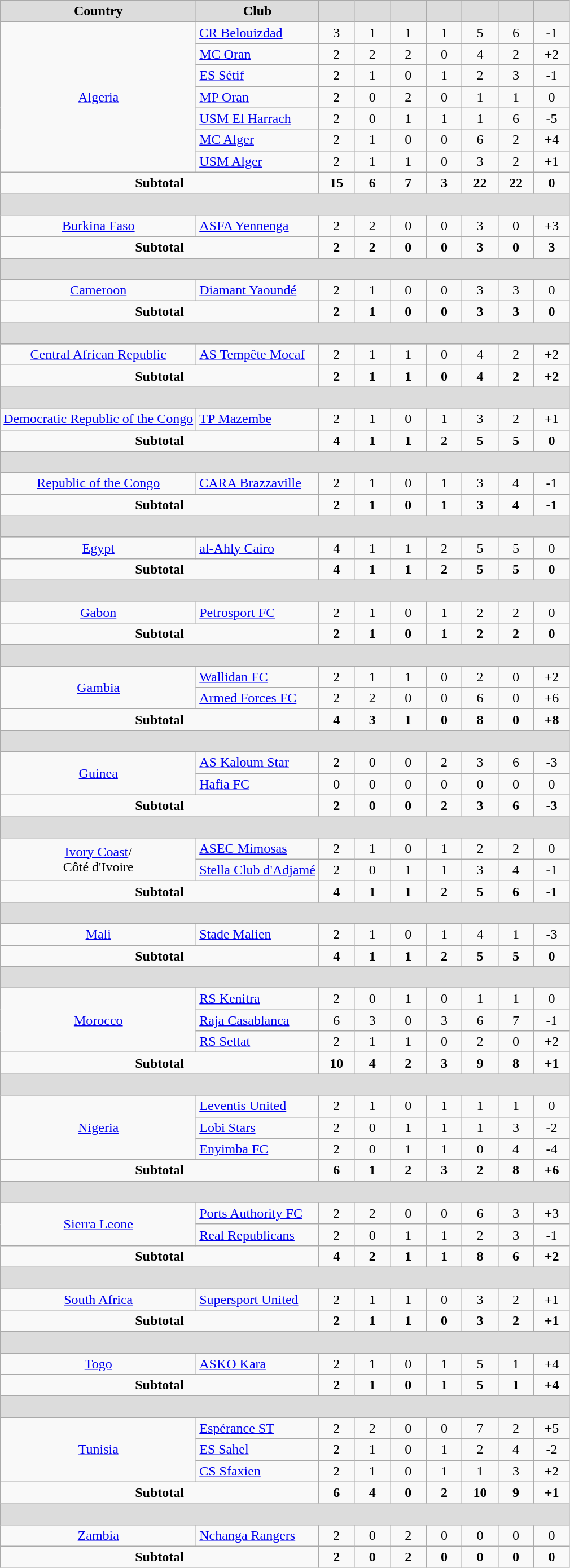<table class="wikitable" style="text-align: center;">
<tr>
<th style="background:#DCDCDC">Country</th>
<th style="background:#DCDCDC">Club</th>
<th width="35" style="background:#DCDCDC"></th>
<th width="35" style="background:#DCDCDC"></th>
<th width="35" style="background:#DCDCDC"></th>
<th width="35" style="background:#DCDCDC"></th>
<th width="35" style="background:#DCDCDC"></th>
<th width="35" style="background:#DCDCDC"></th>
<th width="35" style="background:#DCDCDC"></th>
</tr>
<tr>
<td rowspan=7> <a href='#'>Algeria</a></td>
<td align=left><a href='#'>CR Belouizdad</a></td>
<td>3</td>
<td>1</td>
<td>1</td>
<td>1</td>
<td>5</td>
<td>6</td>
<td>-1</td>
</tr>
<tr>
<td align=left><a href='#'>MC Oran</a></td>
<td>2</td>
<td>2</td>
<td>2</td>
<td>0</td>
<td>4</td>
<td>2</td>
<td>+2</td>
</tr>
<tr>
<td align=left><a href='#'>ES Sétif</a></td>
<td>2</td>
<td>1</td>
<td>0</td>
<td>1</td>
<td>2</td>
<td>3</td>
<td>-1</td>
</tr>
<tr>
<td align=left><a href='#'>MP Oran</a></td>
<td>2</td>
<td>0</td>
<td>2</td>
<td>0</td>
<td>1</td>
<td>1</td>
<td>0</td>
</tr>
<tr>
<td align=left><a href='#'>USM El Harrach</a></td>
<td>2</td>
<td>0</td>
<td>1</td>
<td>1</td>
<td>1</td>
<td>6</td>
<td>-5</td>
</tr>
<tr>
<td align=left><a href='#'>MC Alger</a></td>
<td>2</td>
<td>1</td>
<td>0</td>
<td>0</td>
<td>6</td>
<td>2</td>
<td>+4</td>
</tr>
<tr>
<td align=left><a href='#'>USM Alger</a></td>
<td>2</td>
<td>1</td>
<td>1</td>
<td>0</td>
<td>3</td>
<td>2</td>
<td>+1</td>
</tr>
<tr>
<td colspan=2 align-"center"><strong>Subtotal</strong></td>
<td><strong>15</strong></td>
<td><strong>6</strong></td>
<td><strong>7</strong></td>
<td><strong>3</strong></td>
<td><strong>22</strong></td>
<td><strong>22</strong></td>
<td><strong>0</strong></td>
</tr>
<tr>
<th colspan=9 height="18" style="background:#DCDCDC"></th>
</tr>
<tr>
<td> <a href='#'>Burkina Faso</a></td>
<td align=left><a href='#'>ASFA Yennenga</a></td>
<td>2</td>
<td>2</td>
<td>0</td>
<td>0</td>
<td>3</td>
<td>0</td>
<td>+3</td>
</tr>
<tr>
<td colspan=2 align-"center"><strong>Subtotal</strong></td>
<td><strong>2</strong></td>
<td><strong>2</strong></td>
<td><strong>0</strong></td>
<td><strong>0</strong></td>
<td><strong>3</strong></td>
<td><strong>0</strong></td>
<td><strong>3</strong></td>
</tr>
<tr>
<th colspan=9 height="18" style="background:#DCDCDC"></th>
</tr>
<tr>
<td> <a href='#'>Cameroon</a></td>
<td align=left><a href='#'>Diamant Yaoundé</a></td>
<td>2</td>
<td>1</td>
<td>0</td>
<td>0</td>
<td>3</td>
<td>3</td>
<td>0</td>
</tr>
<tr>
<td colspan=2 align-"center"><strong>Subtotal</strong></td>
<td><strong>2</strong></td>
<td><strong>1</strong></td>
<td><strong>0</strong></td>
<td><strong>0</strong></td>
<td><strong>3</strong></td>
<td><strong>3</strong></td>
<td><strong>0</strong></td>
</tr>
<tr>
<th colspan=9 height="18" style="background:#DCDCDC"></th>
</tr>
<tr>
<td> <a href='#'>Central African Republic</a></td>
<td align=left><a href='#'>AS Tempête Mocaf</a></td>
<td>2</td>
<td>1</td>
<td>1</td>
<td>0</td>
<td>4</td>
<td>2</td>
<td>+2</td>
</tr>
<tr>
<td colspan=2 align-"center"><strong>Subtotal</strong></td>
<td><strong>2</strong></td>
<td><strong>1</strong></td>
<td><strong>1</strong></td>
<td><strong>0</strong></td>
<td><strong>4</strong></td>
<td><strong>2</strong></td>
<td><strong>+2</strong></td>
</tr>
<tr>
<th colspan=9 height="18" style="background:#DCDCDC"></th>
</tr>
<tr>
<td> <a href='#'>Democratic Republic of the Congo</a></td>
<td align=left><a href='#'>TP Mazembe</a></td>
<td>2</td>
<td>1</td>
<td>0</td>
<td>1</td>
<td>3</td>
<td>2</td>
<td>+1</td>
</tr>
<tr>
<td colspan=2 align-"center"><strong>Subtotal</strong></td>
<td><strong>4</strong></td>
<td><strong>1</strong></td>
<td><strong>1</strong></td>
<td><strong>2</strong></td>
<td><strong>5</strong></td>
<td><strong>5</strong></td>
<td><strong>0</strong></td>
</tr>
<tr>
<th colspan=9 height="18" style="background:#DCDCDC"></th>
</tr>
<tr>
<td><a href='#'>Republic of the Congo</a></td>
<td align=left><a href='#'>CARA Brazzaville</a></td>
<td>2</td>
<td>1</td>
<td>0</td>
<td>1</td>
<td>3</td>
<td>4</td>
<td>-1</td>
</tr>
<tr>
<td colspan=2 align-"center"><strong>Subtotal</strong></td>
<td><strong>2</strong></td>
<td><strong>1</strong></td>
<td><strong>0</strong></td>
<td><strong>1</strong></td>
<td><strong>3</strong></td>
<td><strong>4</strong></td>
<td><strong>-1</strong></td>
</tr>
<tr>
<th colspan=9 height="18" style="background:#DCDCDC"></th>
</tr>
<tr>
<td> <a href='#'>Egypt</a></td>
<td align=left><a href='#'>al-Ahly Cairo</a></td>
<td>4</td>
<td>1</td>
<td>1</td>
<td>2</td>
<td>5</td>
<td>5</td>
<td>0</td>
</tr>
<tr>
<td colspan=2 align-"center"><strong>Subtotal</strong></td>
<td><strong>4</strong></td>
<td><strong>1</strong></td>
<td><strong>1</strong></td>
<td><strong>2</strong></td>
<td><strong>5</strong></td>
<td><strong>5</strong></td>
<td><strong>0</strong></td>
</tr>
<tr>
<th colspan=9 height="18" style="background:#DCDCDC"></th>
</tr>
<tr>
<td> <a href='#'>Gabon</a></td>
<td align=left><a href='#'>Petrosport FC</a></td>
<td>2</td>
<td>1</td>
<td>0</td>
<td>1</td>
<td>2</td>
<td>2</td>
<td>0</td>
</tr>
<tr>
<td colspan=2 align-"center"><strong>Subtotal</strong></td>
<td><strong>2</strong></td>
<td><strong>1</strong></td>
<td><strong>0</strong></td>
<td><strong>1</strong></td>
<td><strong>2</strong></td>
<td><strong>2</strong></td>
<td><strong>0</strong></td>
</tr>
<tr>
<th colspan=9 height="18" style="background:#DCDCDC"></th>
</tr>
<tr>
<td rowspan=2> <a href='#'>Gambia</a></td>
<td align=left><a href='#'>Wallidan FC</a></td>
<td>2</td>
<td>1</td>
<td>1</td>
<td>0</td>
<td>2</td>
<td>0</td>
<td>+2</td>
</tr>
<tr>
<td align=left><a href='#'>Armed Forces FC</a></td>
<td>2</td>
<td>2</td>
<td>0</td>
<td>0</td>
<td>6</td>
<td>0</td>
<td>+6</td>
</tr>
<tr>
<td colspan=2 align-"center"><strong>Subtotal</strong></td>
<td><strong>4</strong></td>
<td><strong>3</strong></td>
<td><strong>1</strong></td>
<td><strong>0</strong></td>
<td><strong>8</strong></td>
<td><strong>0</strong></td>
<td><strong>+8</strong></td>
</tr>
<tr>
<th colspan=9 height="18" style="background:#DCDCDC"></th>
</tr>
<tr>
<td rowspan=2> <a href='#'>Guinea</a></td>
<td align=left><a href='#'>AS Kaloum Star</a></td>
<td>2</td>
<td>0</td>
<td>0</td>
<td>2</td>
<td>3</td>
<td>6</td>
<td>-3</td>
</tr>
<tr>
<td align=left><a href='#'>Hafia FC</a></td>
<td>0</td>
<td>0</td>
<td>0</td>
<td>0</td>
<td>0</td>
<td>0</td>
<td>0</td>
</tr>
<tr>
<td colspan=2 align-"center"><strong>Subtotal</strong></td>
<td><strong>2</strong></td>
<td><strong>0</strong></td>
<td><strong>0</strong></td>
<td><strong>2</strong></td>
<td><strong>3</strong></td>
<td><strong>6</strong></td>
<td><strong>-3</strong></td>
</tr>
<tr>
<th colspan=9 height="18" style="background:#DCDCDC"></th>
</tr>
<tr>
<td rowspan=2> <a href='#'>Ivory Coast</a>/<br>Côté d'Ivoire</td>
<td align=left><a href='#'>ASEC Mimosas</a></td>
<td>2</td>
<td>1</td>
<td>0</td>
<td>1</td>
<td>2</td>
<td>2</td>
<td>0</td>
</tr>
<tr>
<td align=left><a href='#'>Stella Club d'Adjamé</a></td>
<td>2</td>
<td>0</td>
<td>1</td>
<td>1</td>
<td>3</td>
<td>4</td>
<td>-1</td>
</tr>
<tr>
<td colspan=2 align-"center"><strong>Subtotal</strong></td>
<td><strong>4</strong></td>
<td><strong>1</strong></td>
<td><strong>1</strong></td>
<td><strong>2</strong></td>
<td><strong>5</strong></td>
<td><strong>6</strong></td>
<td><strong>-1</strong></td>
</tr>
<tr>
<th colspan=9 height="18" style="background:#DCDCDC"></th>
</tr>
<tr>
<td> <a href='#'>Mali</a></td>
<td align=left><a href='#'>Stade Malien</a></td>
<td>2</td>
<td>1</td>
<td>0</td>
<td>1</td>
<td>4</td>
<td>1</td>
<td>-3</td>
</tr>
<tr>
<td colspan=2 align-"center"><strong>Subtotal</strong></td>
<td><strong>4</strong></td>
<td><strong>1</strong></td>
<td><strong>1</strong></td>
<td><strong>2</strong></td>
<td><strong>5</strong></td>
<td><strong>5</strong></td>
<td><strong>0</strong></td>
</tr>
<tr>
<th colspan=9 height="18" style="background:#DCDCDC"></th>
</tr>
<tr>
<td rowspan=3> <a href='#'>Morocco</a></td>
<td align=left><a href='#'>RS Kenitra</a></td>
<td>2</td>
<td>0</td>
<td>1</td>
<td>0</td>
<td>1</td>
<td>1</td>
<td>0</td>
</tr>
<tr>
<td align=left><a href='#'>Raja Casablanca</a></td>
<td>6</td>
<td>3</td>
<td>0</td>
<td>3</td>
<td>6</td>
<td>7</td>
<td>-1</td>
</tr>
<tr>
<td align=left><a href='#'>RS Settat</a></td>
<td>2</td>
<td>1</td>
<td>1</td>
<td>0</td>
<td>2</td>
<td>0</td>
<td>+2</td>
</tr>
<tr>
<td colspan=2 align-"center"><strong>Subtotal</strong></td>
<td><strong>10</strong></td>
<td><strong>4</strong></td>
<td><strong>2</strong></td>
<td><strong>3</strong></td>
<td><strong>9</strong></td>
<td><strong>8</strong></td>
<td><strong>+1</strong></td>
</tr>
<tr>
<th colspan=9 height="18" style="background:#DCDCDC"></th>
</tr>
<tr>
<td rowspan=3> <a href='#'>Nigeria</a></td>
<td align=left><a href='#'>Leventis United</a></td>
<td>2</td>
<td>1</td>
<td>0</td>
<td>1</td>
<td>1</td>
<td>1</td>
<td>0</td>
</tr>
<tr>
<td align=left><a href='#'>Lobi Stars</a></td>
<td>2</td>
<td>0</td>
<td>1</td>
<td>1</td>
<td>1</td>
<td>3</td>
<td>-2</td>
</tr>
<tr>
<td align=left><a href='#'>Enyimba FC</a></td>
<td>2</td>
<td>0</td>
<td>1</td>
<td>1</td>
<td>0</td>
<td>4</td>
<td>-4</td>
</tr>
<tr>
<td colspan=2 align-"center"><strong>Subtotal</strong></td>
<td><strong>6</strong></td>
<td><strong>1</strong></td>
<td><strong>2</strong></td>
<td><strong>3</strong></td>
<td><strong>2</strong></td>
<td><strong>8</strong></td>
<td><strong>+6</strong></td>
</tr>
<tr>
<th colspan=9 height="18" style="background:#DCDCDC"></th>
</tr>
<tr>
<td rowspan=2> <a href='#'>Sierra Leone</a></td>
<td align=left><a href='#'>Ports Authority FC</a></td>
<td>2</td>
<td>2</td>
<td>0</td>
<td>0</td>
<td>6</td>
<td>3</td>
<td>+3</td>
</tr>
<tr>
<td align=left><a href='#'>Real Republicans</a></td>
<td>2</td>
<td>0</td>
<td>1</td>
<td>1</td>
<td>2</td>
<td>3</td>
<td>-1</td>
</tr>
<tr>
<td colspan=2 align-"center"><strong>Subtotal</strong></td>
<td><strong>4</strong></td>
<td><strong>2</strong></td>
<td><strong>1</strong></td>
<td><strong>1</strong></td>
<td><strong>8</strong></td>
<td><strong>6</strong></td>
<td><strong>+2</strong></td>
</tr>
<tr>
<th colspan=9 height="18" style="background:#DCDCDC"></th>
</tr>
<tr>
<td> <a href='#'>South Africa</a></td>
<td align=left><a href='#'>Supersport United</a></td>
<td>2</td>
<td>1</td>
<td>1</td>
<td>0</td>
<td>3</td>
<td>2</td>
<td>+1</td>
</tr>
<tr>
<td colspan=2 align-"center"><strong>Subtotal</strong></td>
<td><strong>2</strong></td>
<td><strong>1</strong></td>
<td><strong>1</strong></td>
<td><strong>0</strong></td>
<td><strong>3</strong></td>
<td><strong>2</strong></td>
<td><strong>+1</strong></td>
</tr>
<tr>
<th colspan=9 height="18" style="background:#DCDCDC"></th>
</tr>
<tr>
<td> <a href='#'>Togo</a></td>
<td align=left><a href='#'>ASKO Kara</a></td>
<td>2</td>
<td>1</td>
<td>0</td>
<td>1</td>
<td>5</td>
<td>1</td>
<td>+4</td>
</tr>
<tr>
<td colspan=2 align-"center"><strong>Subtotal</strong></td>
<td><strong>2</strong></td>
<td><strong>1</strong></td>
<td><strong>0</strong></td>
<td><strong>1</strong></td>
<td><strong>5</strong></td>
<td><strong>1</strong></td>
<td><strong>+4</strong></td>
</tr>
<tr>
<th colspan=9 height="18" style="background:#DCDCDC"></th>
</tr>
<tr>
<td rowspan=3> <a href='#'>Tunisia</a></td>
<td align=left><a href='#'>Espérance ST</a></td>
<td>2</td>
<td>2</td>
<td>0</td>
<td>0</td>
<td>7</td>
<td>2</td>
<td>+5</td>
</tr>
<tr>
<td align=left><a href='#'>ES Sahel</a></td>
<td>2</td>
<td>1</td>
<td>0</td>
<td>1</td>
<td>2</td>
<td>4</td>
<td>-2</td>
</tr>
<tr>
<td align=left><a href='#'>CS Sfaxien</a></td>
<td>2</td>
<td>1</td>
<td>0</td>
<td>1</td>
<td>1</td>
<td>3</td>
<td>+2</td>
</tr>
<tr>
<td colspan=2 align-"center"><strong>Subtotal</strong></td>
<td><strong>6</strong></td>
<td><strong>4</strong></td>
<td><strong>0</strong></td>
<td><strong>2</strong></td>
<td><strong>10</strong></td>
<td><strong>9</strong></td>
<td><strong>+1</strong></td>
</tr>
<tr>
<th colspan=9 height="18" style="background:#DCDCDC"></th>
</tr>
<tr>
<td> <a href='#'>Zambia</a></td>
<td align=left><a href='#'>Nchanga Rangers</a></td>
<td>2</td>
<td>0</td>
<td>2</td>
<td>0</td>
<td>0</td>
<td>0</td>
<td>0</td>
</tr>
<tr>
<td colspan=2 align-"center"><strong>Subtotal</strong></td>
<td><strong>2</strong></td>
<td><strong>0</strong></td>
<td><strong>2</strong></td>
<td><strong>0</strong></td>
<td><strong>0</strong></td>
<td><strong>0</strong></td>
<td><strong>0</strong></td>
</tr>
</table>
